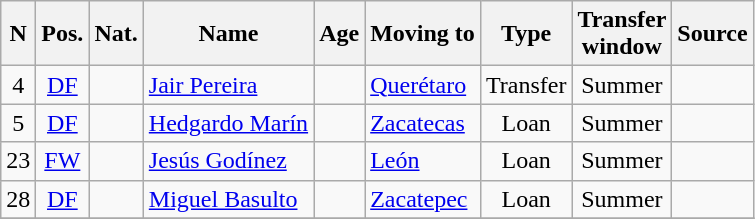<table class="wikitable sortable" style="text-align:center">
<tr>
<th>N</th>
<th>Pos.</th>
<th>Nat.</th>
<th>Name</th>
<th>Age</th>
<th>Moving to</th>
<th>Type</th>
<th>Transfer<br>window</th>
<th>Source</th>
</tr>
<tr>
<td>4</td>
<td><a href='#'>DF</a></td>
<td></td>
<td align=left><a href='#'>Jair Pereira</a></td>
<td></td>
<td align=left><a href='#'>Querétaro</a></td>
<td>Transfer</td>
<td>Summer</td>
<td></td>
</tr>
<tr>
<td>5</td>
<td><a href='#'>DF</a></td>
<td></td>
<td align=left><a href='#'>Hedgardo Marín</a></td>
<td></td>
<td align=left><a href='#'>Zacatecas</a></td>
<td>Loan</td>
<td>Summer</td>
<td></td>
</tr>
<tr>
<td>23</td>
<td><a href='#'>FW</a></td>
<td></td>
<td align=left><a href='#'>Jesús Godínez</a></td>
<td></td>
<td align=left><a href='#'>León</a></td>
<td>Loan</td>
<td>Summer</td>
<td></td>
</tr>
<tr>
<td>28</td>
<td><a href='#'>DF</a></td>
<td></td>
<td align=left><a href='#'>Miguel Basulto</a></td>
<td></td>
<td align=left><a href='#'>Zacatepec</a></td>
<td>Loan</td>
<td>Summer</td>
<td></td>
</tr>
<tr>
</tr>
</table>
